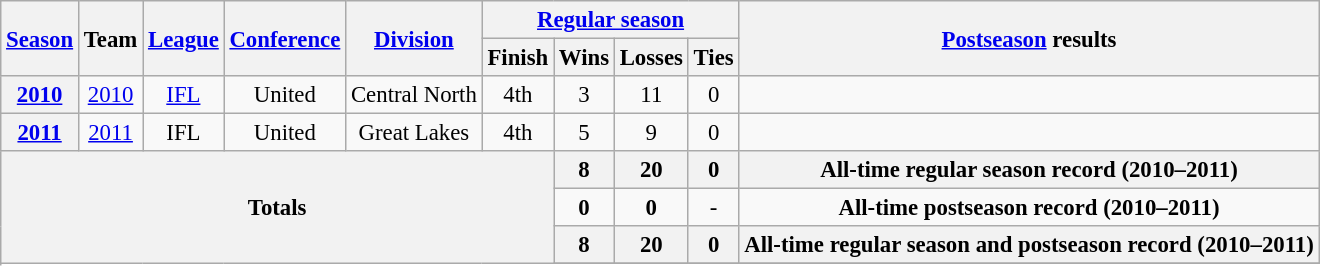<table class="wikitable" style="font-size: 95%;">
<tr>
<th rowspan="2"><a href='#'>Season</a></th>
<th rowspan="2">Team</th>
<th rowspan="2"><a href='#'>League</a></th>
<th rowspan="2"><a href='#'>Conference</a></th>
<th rowspan="2"><a href='#'>Division</a></th>
<th colspan="4"><a href='#'>Regular season</a></th>
<th rowspan="2"><a href='#'>Postseason</a> results</th>
</tr>
<tr>
<th>Finish</th>
<th>Wins</th>
<th>Losses</th>
<th>Ties</th>
</tr>
<tr background:#fcc;">
<th style="text-align:center;"><a href='#'>2010</a></th>
<td style="text-align:center;"><a href='#'>2010</a></td>
<td style="text-align:center;"><a href='#'>IFL</a></td>
<td style="text-align:center;">United</td>
<td style="text-align:center;">Central North</td>
<td style="text-align:center;">4th</td>
<td style="text-align:center;">3</td>
<td style="text-align:center;">11</td>
<td style="text-align:center;">0</td>
<td></td>
</tr>
<tr>
<th style="text-align:center;"><a href='#'>2011</a></th>
<td style="text-align:center;"><a href='#'>2011</a></td>
<td style="text-align:center;">IFL</td>
<td style="text-align:center;">United</td>
<td style="text-align:center;">Great Lakes</td>
<td style="text-align:center;">4th</td>
<td style="text-align:center;">5</td>
<td style="text-align:center;">9</td>
<td style="text-align:center;">0</td>
<td></td>
</tr>
<tr>
<th style="text-align:center;" rowspan="5" colspan="6">Totals</th>
<th style="text-align:center;"><strong>8</strong></th>
<th style="text-align:center;"><strong>20</strong></th>
<th style="text-align:center;"><strong>0</strong></th>
<th style="text-align:center;" colspan="3"><strong>All-time regular season record (2010–2011)</strong></th>
</tr>
<tr style="text-align:center;">
<td><strong>0</strong></td>
<td><strong>0</strong></td>
<td>-</td>
<td colspan="3"><strong>All-time postseason record (2010–2011)</strong></td>
</tr>
<tr>
<th style="text-align:center;"><strong>8</strong></th>
<th style="text-align:center;"><strong>20</strong></th>
<th style="text-align:center;"><strong>0</strong></th>
<th style="text-align:center;" colspan="3"><strong>All-time regular season and  postseason record (2010–2011)</strong></th>
</tr>
<tr>
</tr>
</table>
